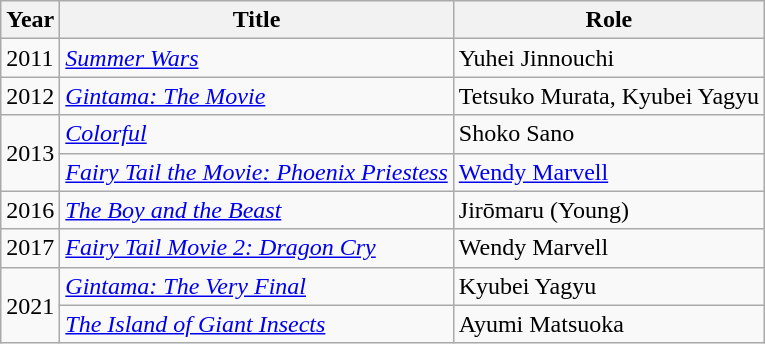<table class="wikitable sortable">
<tr>
<th>Year</th>
<th>Title</th>
<th>Role</th>
</tr>
<tr>
<td>2011</td>
<td><em><a href='#'>Summer Wars</a></em></td>
<td>Yuhei Jinnouchi</td>
</tr>
<tr>
<td>2012</td>
<td><em><a href='#'>Gintama: The Movie</a></em></td>
<td>Tetsuko Murata, Kyubei Yagyu</td>
</tr>
<tr>
<td rowspan=2>2013</td>
<td><em><a href='#'>Colorful</a></em></td>
<td>Shoko Sano</td>
</tr>
<tr>
<td><em><a href='#'>Fairy Tail the Movie: Phoenix Priestess</a></em></td>
<td><a href='#'>Wendy Marvell</a></td>
</tr>
<tr>
<td>2016</td>
<td><em><a href='#'>The Boy and the Beast</a></em></td>
<td>Jirōmaru (Young)</td>
</tr>
<tr>
<td>2017</td>
<td><a href='#'><em>Fairy Tail Movie 2: Dragon Cry</em></a></td>
<td>Wendy Marvell</td>
</tr>
<tr>
<td rowspan="2">2021</td>
<td><em><a href='#'>Gintama: The Very Final</a></em></td>
<td>Kyubei Yagyu</td>
</tr>
<tr>
<td><em><a href='#'>The Island of Giant Insects</a></em></td>
<td>Ayumi Matsuoka</td>
</tr>
</table>
